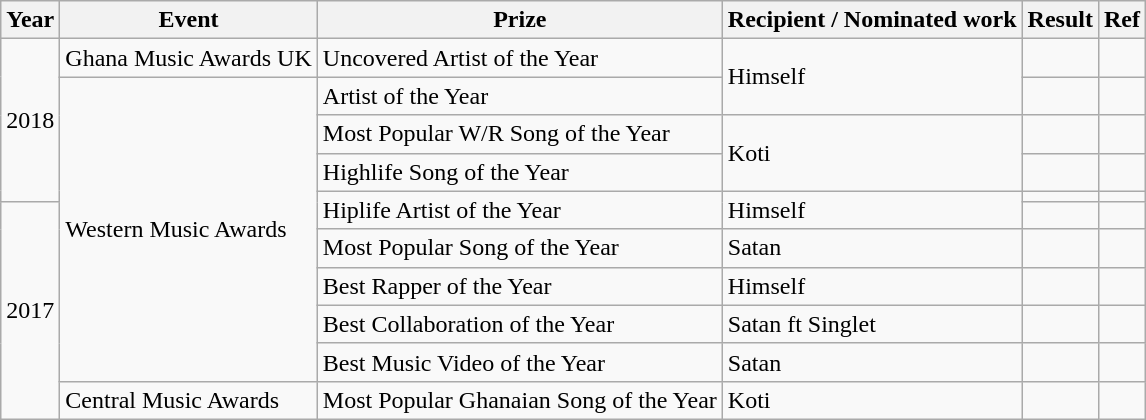<table class="wikitable">
<tr>
<th>Year</th>
<th>Event</th>
<th>Prize</th>
<th>Recipient / Nominated work</th>
<th>Result</th>
<th>Ref</th>
</tr>
<tr>
<td rowspan="5">2018</td>
<td>Ghana Music Awards UK</td>
<td>Uncovered Artist of the Year</td>
<td rowspan="2">Himself</td>
<td></td>
<td></td>
</tr>
<tr>
<td rowspan="9">Western Music Awards</td>
<td>Artist of the Year</td>
<td></td>
<td></td>
</tr>
<tr>
<td>Most Popular W/R Song of the Year</td>
<td rowspan="2">Koti</td>
<td></td>
<td></td>
</tr>
<tr>
<td>Highlife Song of the Year</td>
<td></td>
<td></td>
</tr>
<tr>
<td rowspan="2">Hiplife Artist of the Year</td>
<td rowspan="2">Himself</td>
<td></td>
<td></td>
</tr>
<tr>
<td rowspan="6">2017</td>
<td></td>
<td></td>
</tr>
<tr>
<td>Most Popular Song of the Year</td>
<td>Satan</td>
<td></td>
<td></td>
</tr>
<tr>
<td>Best Rapper of the Year</td>
<td>Himself</td>
<td></td>
<td></td>
</tr>
<tr>
<td>Best Collaboration of the Year</td>
<td>Satan ft Singlet</td>
<td></td>
<td></td>
</tr>
<tr>
<td>Best Music Video of the Year</td>
<td>Satan</td>
<td></td>
<td></td>
</tr>
<tr>
<td>Central Music Awards</td>
<td>Most Popular Ghanaian Song of the Year</td>
<td>Koti</td>
<td></td>
<td></td>
</tr>
</table>
